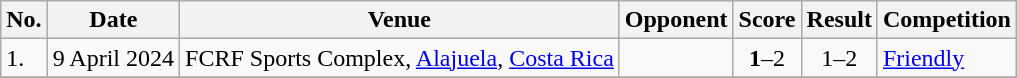<table class="wikitable">
<tr>
<th>No.</th>
<th>Date</th>
<th>Venue</th>
<th>Opponent</th>
<th>Score</th>
<th>Result</th>
<th>Competition</th>
</tr>
<tr>
<td>1.</td>
<td>9 April 2024</td>
<td>FCRF Sports Complex, <a href='#'>Alajuela</a>, <a href='#'>Costa Rica</a></td>
<td></td>
<td align=center><strong>1</strong>–2</td>
<td align=center>1–2</td>
<td><a href='#'>Friendly</a></td>
</tr>
<tr>
</tr>
</table>
